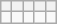<table class="wikitable">
<tr>
<th></th>
<th></th>
<th></th>
<th></th>
<th></th>
</tr>
<tr>
<td></td>
<td></td>
<td></td>
<td></td>
<td></td>
</tr>
</table>
